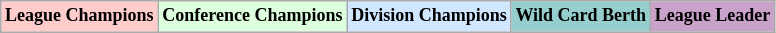<table class="wikitable"  style="margin:center; font-size:75%;">
<tr>
<td style="text-align:center; background:#fcc;"><strong>League Champions</strong></td>
<td style="text-align:center; background:#dfd;"><strong>Conference Champions</strong></td>
<td style="text-align:center; background:#d0e7ff;"><strong>Division Champions</strong></td>
<td style="text-align:center; background:#96cdcd;"><strong>Wild Card Berth</strong></td>
<td style="text-align:center; background:#c8a2c8;"><strong>League Leader</strong></td>
</tr>
</table>
